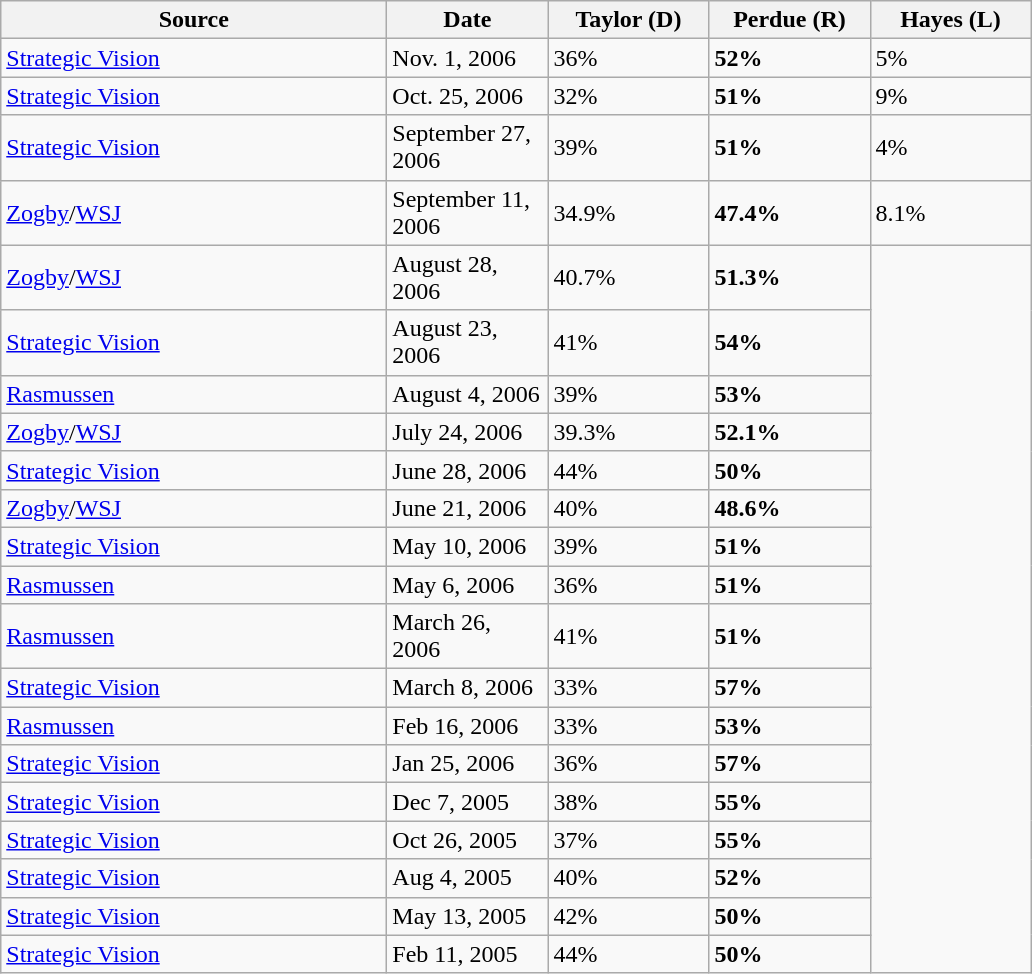<table class="wikitable">
<tr>
<th width="250px">Source</th>
<th width="100px">Date</th>
<th width="100px">Taylor (D)</th>
<th width="100px">Perdue (R)</th>
<th width="100px">Hayes (L)</th>
</tr>
<tr>
<td><a href='#'>Strategic Vision</a></td>
<td>Nov. 1, 2006</td>
<td>36%</td>
<td><strong>52%</strong></td>
<td>5%</td>
</tr>
<tr>
<td><a href='#'>Strategic Vision</a></td>
<td>Oct. 25, 2006</td>
<td>32%</td>
<td><strong>51%</strong></td>
<td>9%</td>
</tr>
<tr>
<td><a href='#'>Strategic Vision</a></td>
<td>September 27, 2006</td>
<td>39%</td>
<td><strong>51%</strong></td>
<td>4%</td>
</tr>
<tr>
<td><a href='#'>Zogby</a>/<a href='#'>WSJ</a></td>
<td>September 11, 2006</td>
<td>34.9%</td>
<td><strong>47.4%</strong></td>
<td>8.1%</td>
</tr>
<tr>
<td><a href='#'>Zogby</a>/<a href='#'>WSJ</a></td>
<td>August 28, 2006</td>
<td>40.7%</td>
<td><strong>51.3%</strong></td>
</tr>
<tr>
<td><a href='#'>Strategic Vision</a></td>
<td>August 23, 2006</td>
<td>41%</td>
<td><strong>54%</strong></td>
</tr>
<tr>
<td><a href='#'>Rasmussen</a></td>
<td>August 4, 2006</td>
<td>39%</td>
<td><strong>53%</strong></td>
</tr>
<tr>
<td><a href='#'>Zogby</a>/<a href='#'>WSJ</a></td>
<td>July 24, 2006</td>
<td>39.3%</td>
<td><strong>52.1%</strong></td>
</tr>
<tr>
<td><a href='#'>Strategic Vision</a></td>
<td>June 28, 2006</td>
<td>44%</td>
<td><strong>50%</strong></td>
</tr>
<tr>
<td><a href='#'>Zogby</a>/<a href='#'>WSJ</a></td>
<td>June 21, 2006</td>
<td>40%</td>
<td><strong>48.6%</strong></td>
</tr>
<tr>
<td><a href='#'>Strategic Vision</a></td>
<td>May 10, 2006</td>
<td>39%</td>
<td><strong>51%</strong></td>
</tr>
<tr>
<td><a href='#'>Rasmussen</a></td>
<td>May 6, 2006</td>
<td>36%</td>
<td><strong>51%</strong></td>
</tr>
<tr>
<td><a href='#'>Rasmussen</a></td>
<td>March 26, 2006</td>
<td>41%</td>
<td><strong>51%</strong></td>
</tr>
<tr>
<td><a href='#'>Strategic Vision</a></td>
<td>March 8, 2006</td>
<td>33%</td>
<td><strong>57%</strong></td>
</tr>
<tr>
<td><a href='#'>Rasmussen</a></td>
<td>Feb 16, 2006</td>
<td>33%</td>
<td><strong>53%</strong></td>
</tr>
<tr>
<td><a href='#'>Strategic Vision</a></td>
<td>Jan 25, 2006</td>
<td>36%</td>
<td><strong>57%</strong></td>
</tr>
<tr>
<td><a href='#'>Strategic Vision</a></td>
<td>Dec 7, 2005</td>
<td>38%</td>
<td><strong>55%</strong></td>
</tr>
<tr>
<td><a href='#'>Strategic Vision</a></td>
<td>Oct 26, 2005</td>
<td>37%</td>
<td><strong>55%</strong></td>
</tr>
<tr>
<td><a href='#'>Strategic Vision</a></td>
<td>Aug 4, 2005</td>
<td>40%</td>
<td><strong>52%</strong></td>
</tr>
<tr>
<td><a href='#'>Strategic Vision</a></td>
<td>May 13, 2005</td>
<td>42%</td>
<td><strong>50%</strong></td>
</tr>
<tr>
<td><a href='#'>Strategic Vision</a></td>
<td>Feb 11, 2005</td>
<td>44%</td>
<td><strong>50%</strong></td>
</tr>
</table>
